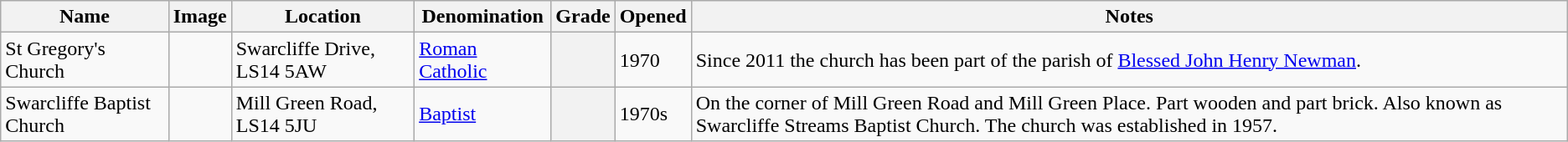<table class="wikitable sortable">
<tr>
<th>Name</th>
<th class="unsortable">Image</th>
<th>Location</th>
<th>Denomination</th>
<th>Grade</th>
<th>Opened</th>
<th class="unsortable">Notes</th>
</tr>
<tr>
<td>St Gregory's Church</td>
<td></td>
<td>Swarcliffe Drive, LS14 5AW</td>
<td><a href='#'>Roman Catholic</a></td>
<th></th>
<td>1970 </td>
<td>Since 2011 the church has been part of the parish of <a href='#'>Blessed John Henry Newman</a>.</td>
</tr>
<tr>
<td>Swarcliffe Baptist Church</td>
<td></td>
<td>Mill Green  Road, LS14 5JU</td>
<td><a href='#'>Baptist</a></td>
<th></th>
<td>1970s</td>
<td>On the corner of Mill Green Road and Mill Green Place. Part wooden and part brick. Also known as Swarcliffe Streams Baptist Church. The church was established in 1957.</td>
</tr>
</table>
